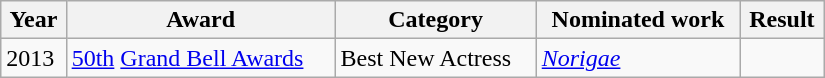<table class="wikitable" style="width:550px">
<tr>
<th>Year</th>
<th>Award</th>
<th>Category</th>
<th>Nominated work</th>
<th>Result</th>
</tr>
<tr>
<td>2013</td>
<td><a href='#'>50th</a> <a href='#'>Grand Bell Awards</a></td>
<td>Best New Actress</td>
<td><em><a href='#'>Norigae</a></em></td>
<td></td>
</tr>
</table>
